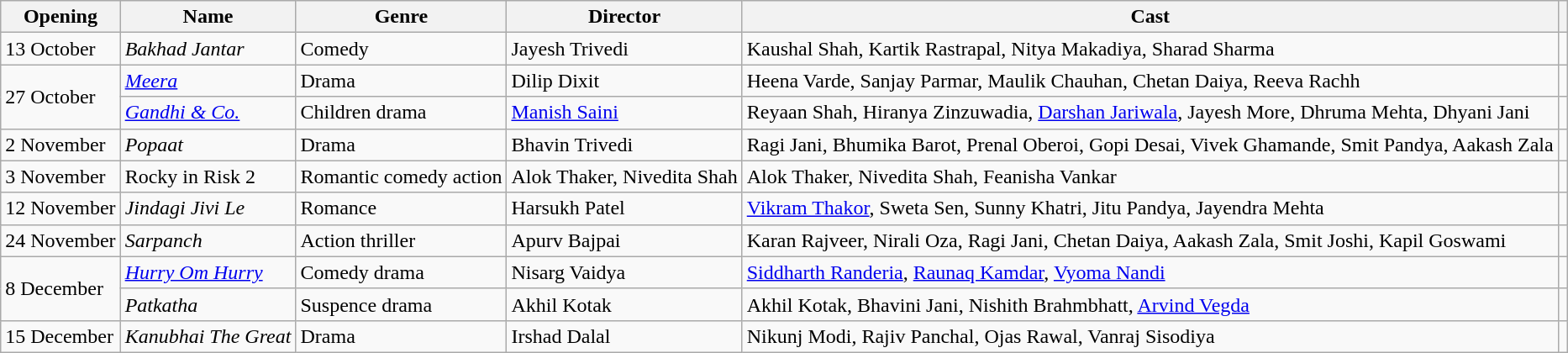<table class="wikitable sortable">
<tr>
<th>Opening</th>
<th>Name</th>
<th>Genre</th>
<th>Director</th>
<th>Cast</th>
<th></th>
</tr>
<tr>
<td>13 October</td>
<td><em>Bakhad Jantar</em></td>
<td>Comedy</td>
<td>Jayesh Trivedi</td>
<td>Kaushal Shah, Kartik Rastrapal, Nitya Makadiya, Sharad Sharma</td>
<td></td>
</tr>
<tr>
<td rowspan="2">27 October</td>
<td><em><a href='#'>Meera</a></em></td>
<td>Drama</td>
<td>Dilip Dixit</td>
<td>Heena Varde, Sanjay Parmar, Maulik Chauhan, Chetan Daiya, Reeva Rachh</td>
<td></td>
</tr>
<tr>
<td><em><a href='#'>Gandhi & Co.</a></em></td>
<td>Children drama</td>
<td><a href='#'>Manish Saini</a></td>
<td>Reyaan Shah, Hiranya Zinzuwadia, <a href='#'>Darshan Jariwala</a>, Jayesh More, Dhruma Mehta, Dhyani Jani</td>
<td></td>
</tr>
<tr>
<td>2 November</td>
<td><em>Popaat</em></td>
<td>Drama</td>
<td>Bhavin Trivedi</td>
<td>Ragi Jani, Bhumika Barot, Prenal Oberoi, Gopi Desai, Vivek Ghamande, Smit Pandya, Aakash Zala</td>
<td></td>
</tr>
<tr>
<td>3 November</td>
<td>Rocky in Risk 2</td>
<td>Romantic comedy action</td>
<td>Alok Thaker, Nivedita Shah</td>
<td>Alok Thaker, Nivedita Shah, Feanisha Vankar</td>
<td></td>
</tr>
<tr>
<td>12 November</td>
<td><em>Jindagi Jivi Le</em></td>
<td>Romance</td>
<td>Harsukh Patel</td>
<td><a href='#'>Vikram Thakor</a>, Sweta Sen, Sunny Khatri, Jitu Pandya, Jayendra Mehta</td>
<td></td>
</tr>
<tr>
<td>24 November</td>
<td><em>Sarpanch</em></td>
<td>Action thriller</td>
<td>Apurv Bajpai</td>
<td>Karan Rajveer, Nirali Oza, Ragi Jani, Chetan Daiya, Aakash Zala, Smit Joshi, Kapil Goswami</td>
<td></td>
</tr>
<tr>
<td rowspan="2">8 December</td>
<td><em><a href='#'>Hurry Om Hurry</a></em></td>
<td>Comedy drama</td>
<td>Nisarg Vaidya</td>
<td><a href='#'>Siddharth Randeria</a>, <a href='#'>Raunaq Kamdar</a>, <a href='#'>Vyoma Nandi</a></td>
<td></td>
</tr>
<tr>
<td><em>Patkatha</em></td>
<td>Suspence drama</td>
<td>Akhil Kotak</td>
<td>Akhil Kotak, Bhavini Jani, Nishith Brahmbhatt, <a href='#'>Arvind Vegda</a></td>
<td></td>
</tr>
<tr>
<td>15 December</td>
<td><em>Kanubhai The Great</em></td>
<td>Drama</td>
<td>Irshad Dalal</td>
<td>Nikunj Modi, Rajiv Panchal, Ojas Rawal, Vanraj Sisodiya</td>
<td></td>
</tr>
</table>
